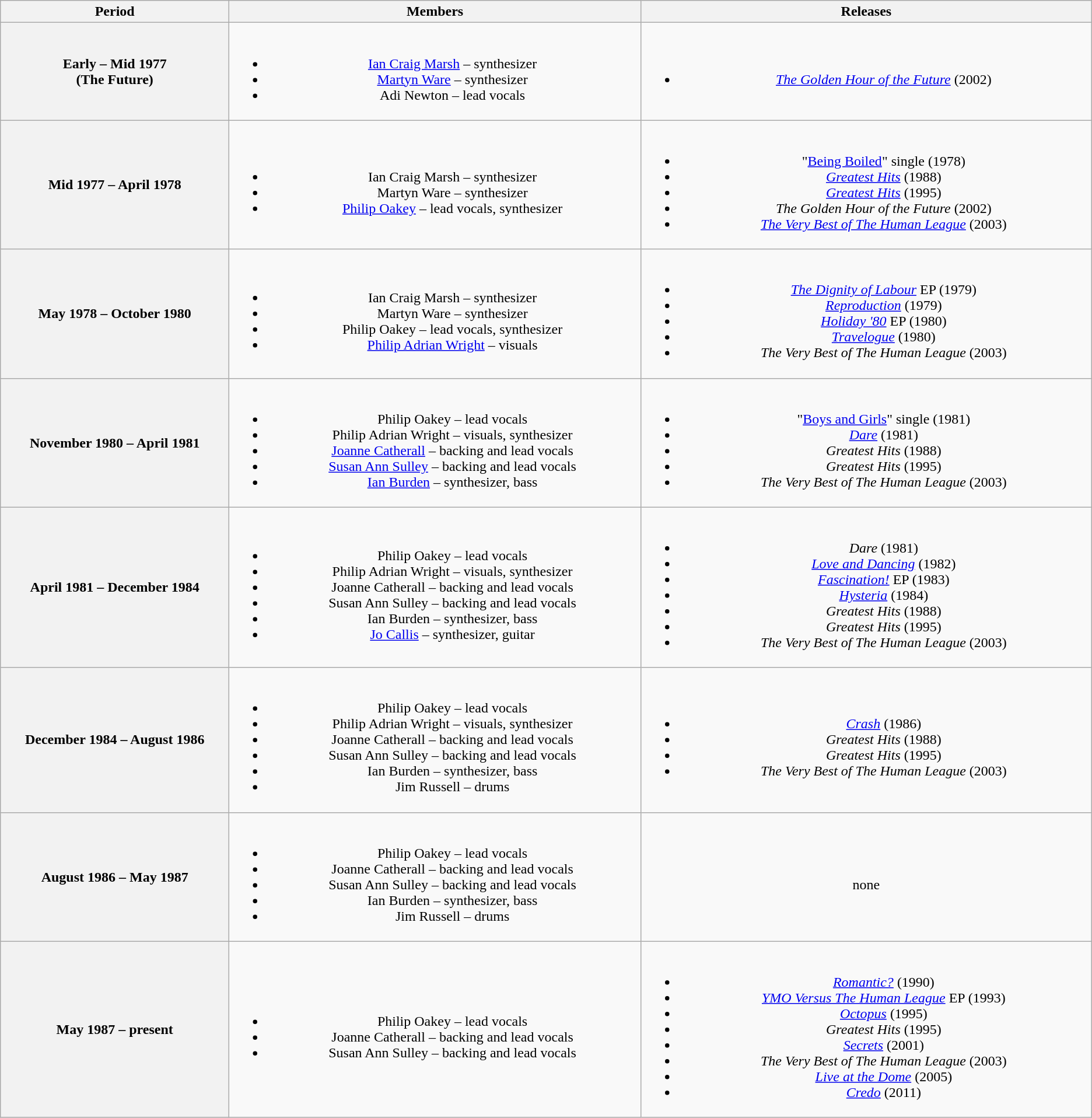<table class="wikitable plainrowheaders" style="text-align:center;">
<tr>
<th scope="col" style="width:28em;">Period</th>
<th scope="col" style="width:52em;">Members</th>
<th scope="col" style="width:57em;">Releases</th>
</tr>
<tr>
<th scope="col">Early – Mid 1977<br>(The Future)</th>
<td><br><ul><li><a href='#'>Ian Craig Marsh</a> – synthesizer</li><li><a href='#'>Martyn Ware</a> – synthesizer</li><li>Adi Newton – lead vocals</li></ul></td>
<td><br><ul><li><em><a href='#'>The Golden Hour of the Future</a></em> (2002) </li></ul></td>
</tr>
<tr>
<th scope="col">Mid 1977 – April 1978</th>
<td><br><ul><li>Ian Craig Marsh – synthesizer</li><li>Martyn Ware – synthesizer</li><li><a href='#'>Philip Oakey</a> – lead vocals, synthesizer</li></ul></td>
<td><br><ul><li>"<a href='#'>Being Boiled</a>" single (1978)</li><li><em><a href='#'>Greatest Hits</a></em> (1988) </li><li><em><a href='#'>Greatest Hits</a></em> (1995) </li><li><em>The Golden Hour of the Future</em> (2002) </li><li><em><a href='#'>The Very Best of The Human League</a></em> (2003) </li></ul></td>
</tr>
<tr>
<th scope="col">May 1978 – October 1980</th>
<td><br><ul><li>Ian Craig Marsh – synthesizer</li><li>Martyn Ware – synthesizer</li><li>Philip Oakey – lead vocals, synthesizer</li><li><a href='#'>Philip Adrian Wright</a> – visuals</li></ul></td>
<td><br><ul><li><em><a href='#'>The Dignity of Labour</a></em> EP (1979)</li><li><em><a href='#'>Reproduction</a></em> (1979)</li><li><em><a href='#'>Holiday '80</a></em> EP (1980)</li><li><em><a href='#'>Travelogue</a></em> (1980)</li><li><em>The Very Best of The Human League</em> (2003) </li></ul></td>
</tr>
<tr>
<th scope="col">November 1980 – April 1981</th>
<td><br><ul><li>Philip Oakey – lead vocals</li><li>Philip Adrian Wright – visuals, synthesizer</li><li><a href='#'>Joanne Catherall</a> – backing and lead vocals</li><li><a href='#'>Susan Ann Sulley</a> – backing and lead vocals</li><li><a href='#'>Ian Burden</a> – synthesizer, bass</li></ul></td>
<td><br><ul><li>"<a href='#'>Boys and Girls</a>" single (1981)</li><li><em><a href='#'>Dare</a></em> (1981) </li><li><em>Greatest Hits</em> (1988) </li><li><em>Greatest Hits</em> (1995) </li><li><em>The Very Best of The Human League</em> (2003) </li></ul></td>
</tr>
<tr>
<th scope="col">April 1981 – December 1984</th>
<td><br><ul><li>Philip Oakey – lead vocals</li><li>Philip Adrian Wright – visuals, synthesizer</li><li>Joanne Catherall – backing and lead vocals</li><li>Susan Ann Sulley – backing and lead vocals</li><li>Ian Burden – synthesizer, bass</li><li><a href='#'>Jo Callis</a> – synthesizer, guitar</li></ul></td>
<td><br><ul><li><em>Dare</em> (1981)</li><li><em><a href='#'>Love and Dancing</a></em> (1982)</li><li><em><a href='#'>Fascination!</a></em> EP (1983)</li><li><em><a href='#'>Hysteria</a></em> (1984)</li><li><em>Greatest Hits</em> (1988) </li><li><em>Greatest Hits</em> (1995) </li><li><em>The Very Best of The Human League</em> (2003) </li></ul></td>
</tr>
<tr>
<th scope="col">December 1984 – August 1986</th>
<td><br><ul><li>Philip Oakey – lead vocals</li><li>Philip Adrian Wright – visuals, synthesizer</li><li>Joanne Catherall – backing and lead vocals</li><li>Susan Ann Sulley – backing and lead vocals</li><li>Ian Burden – synthesizer, bass</li><li>Jim Russell – drums</li></ul></td>
<td><br><ul><li><em><a href='#'>Crash</a></em> (1986)</li><li><em>Greatest Hits</em> (1988) </li><li><em>Greatest Hits</em> (1995) </li><li><em>The Very Best of The Human League</em> (2003) </li></ul></td>
</tr>
<tr>
<th scope="col">August 1986 – May 1987</th>
<td><br><ul><li>Philip Oakey – lead vocals</li><li>Joanne Catherall – backing and lead vocals</li><li>Susan Ann Sulley – backing and lead vocals</li><li>Ian Burden – synthesizer, bass</li><li>Jim Russell – drums</li></ul></td>
<td><br>none </td>
</tr>
<tr>
<th scope="col">May 1987 – present</th>
<td><br><ul><li>Philip Oakey – lead vocals</li><li>Joanne Catherall – backing and lead vocals</li><li>Susan Ann Sulley – backing and lead vocals</li></ul></td>
<td><br><ul><li><em><a href='#'>Romantic?</a></em> (1990)</li><li><em><a href='#'>YMO Versus The Human League</a></em> EP (1993)</li><li><em><a href='#'>Octopus</a></em> (1995)</li><li><em>Greatest Hits</em> (1995) </li><li><em><a href='#'>Secrets</a></em> (2001)</li><li><em>The Very Best of The Human League</em> (2003) </li><li><em><a href='#'>Live at the Dome</a></em> (2005)</li><li><em><a href='#'>Credo</a></em> (2011)</li></ul></td>
</tr>
</table>
